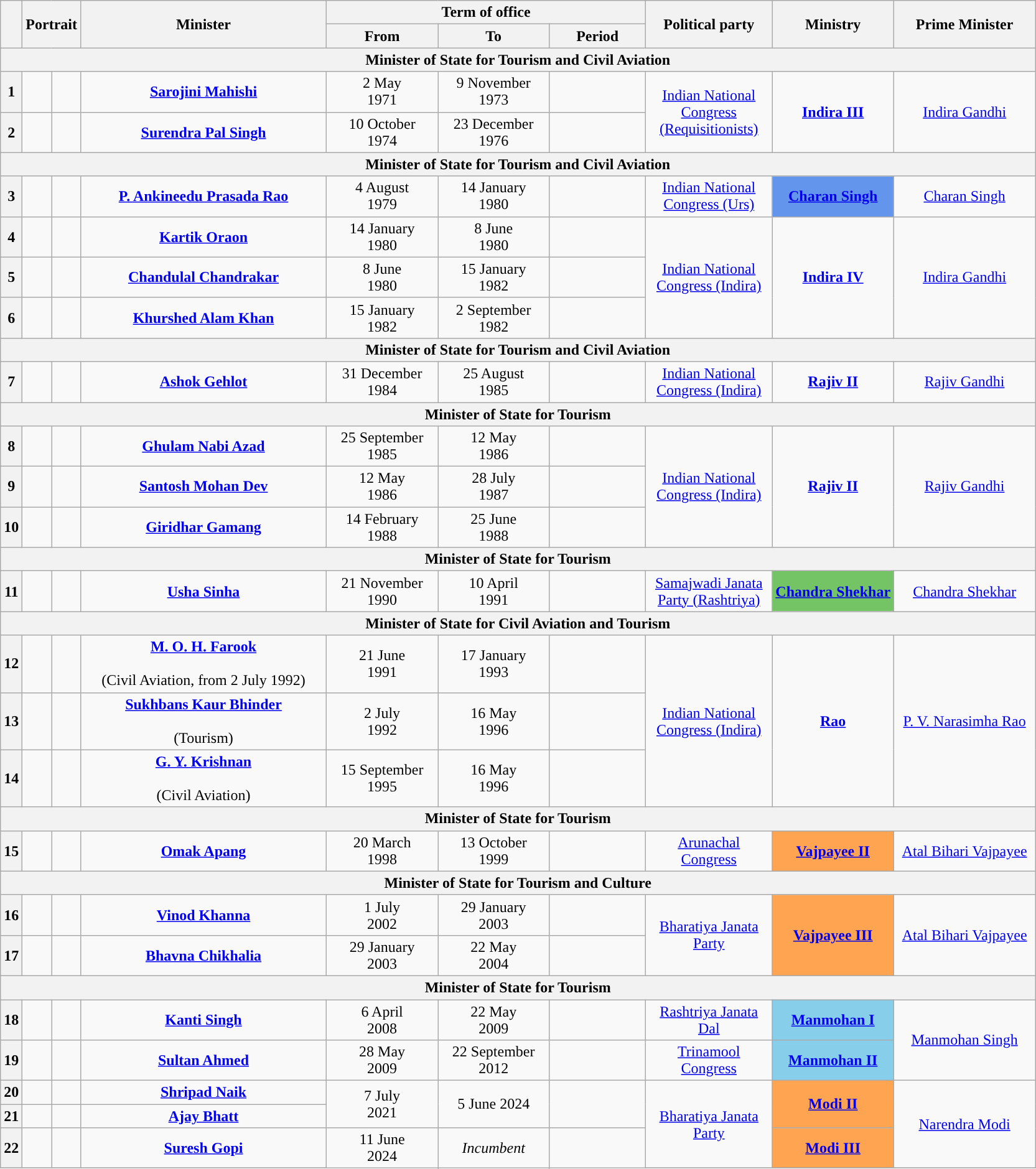<table class="wikitable" style="text-align:center">
<tr>
<th rowspan="2"></th>
<th rowspan="2" colspan="2">Portrait</th>
<th rowspan="2" style="width:16em">Minister<br></th>
<th colspan="3">Term of office</th>
<th rowspan="2" style="width:8em">Political party</th>
<th rowspan="2">Ministry</th>
<th rowspan="2" style="width:9em">Prime Minister</th>
</tr>
<tr>
<th style="width:7em">From</th>
<th style="width:7em">To</th>
<th style="width:6em">Period</th>
</tr>
<tr>
<th colspan="10">Minister of State for Tourism and Civil Aviation</th>
</tr>
<tr>
<th>1</th>
<td></td>
<td></td>
<td><strong><a href='#'>Sarojini Mahishi</a></strong><br></td>
<td>2 May<br>1971</td>
<td>9 November<br>1973</td>
<td><strong></strong></td>
<td rowspan="2"><a href='#'>Indian National Congress (Requisitionists)</a></td>
<td rowspan="2"><strong><a href='#'>Indira III</a></strong></td>
<td rowspan="2"><a href='#'>Indira Gandhi</a></td>
</tr>
<tr>
<th>2</th>
<td></td>
<td></td>
<td><strong><a href='#'>Surendra Pal Singh</a></strong><br></td>
<td>10 October<br>1974</td>
<td>23 December<br>1976</td>
<td><strong></strong></td>
</tr>
<tr>
<th colspan="10">Minister of State for Tourism and Civil Aviation</th>
</tr>
<tr>
<th>3</th>
<td></td>
<td></td>
<td><strong><a href='#'>P. Ankineedu Prasada Rao</a></strong><br></td>
<td>4 August<br>1979</td>
<td>14 January<br>1980</td>
<td><strong></strong></td>
<td><a href='#'>Indian National Congress (Urs)</a></td>
<td bgcolor="#6495ED"><strong><a href='#'>Charan Singh</a></strong></td>
<td><a href='#'>Charan Singh</a></td>
</tr>
<tr>
<th>4</th>
<td></td>
<td></td>
<td><strong><a href='#'>Kartik Oraon</a></strong><br></td>
<td>14 January<br>1980</td>
<td>8 June<br>1980</td>
<td><strong></strong></td>
<td rowspan="3"><a href='#'>Indian National Congress (Indira)</a></td>
<td rowspan="3"><strong><a href='#'>Indira IV</a></strong></td>
<td rowspan="3"><a href='#'>Indira Gandhi</a></td>
</tr>
<tr>
<th>5</th>
<td></td>
<td></td>
<td><strong><a href='#'>Chandulal Chandrakar</a></strong><br></td>
<td>8 June<br>1980</td>
<td>15 January<br>1982</td>
<td><strong></strong></td>
</tr>
<tr>
<th>6</th>
<td></td>
<td></td>
<td><strong><a href='#'>Khurshed Alam Khan</a></strong><br></td>
<td>15 January<br>1982</td>
<td>2 September<br>1982</td>
<td><strong></strong></td>
</tr>
<tr>
<th colspan="10">Minister of State for Tourism and Civil Aviation</th>
</tr>
<tr>
<th>7</th>
<td></td>
<td></td>
<td><strong><a href='#'>Ashok Gehlot</a></strong><br></td>
<td>31 December<br>1984</td>
<td>25 August<br>1985</td>
<td><strong></strong></td>
<td><a href='#'>Indian National Congress (Indira)</a></td>
<td><strong><a href='#'>Rajiv II</a></strong></td>
<td><a href='#'>Rajiv Gandhi</a></td>
</tr>
<tr>
<th colspan="10">Minister of State for Tourism</th>
</tr>
<tr>
<th>8</th>
<td></td>
<td></td>
<td><strong><a href='#'>Ghulam Nabi Azad</a></strong><br></td>
<td>25 September<br>1985</td>
<td>12 May<br>1986</td>
<td><strong></strong></td>
<td rowspan="3"><a href='#'>Indian National Congress (Indira)</a></td>
<td rowspan="3"><strong><a href='#'>Rajiv II</a></strong></td>
<td rowspan="3"><a href='#'>Rajiv Gandhi</a></td>
</tr>
<tr>
<th>9</th>
<td></td>
<td></td>
<td><strong><a href='#'>Santosh Mohan Dev</a></strong><br></td>
<td>12 May<br>1986</td>
<td>28 July<br>1987</td>
<td><strong></strong></td>
</tr>
<tr>
<th>10</th>
<td></td>
<td></td>
<td><strong><a href='#'>Giridhar Gamang</a></strong><br></td>
<td>14 February<br>1988</td>
<td>25 June<br>1988</td>
<td><strong></strong></td>
</tr>
<tr>
<th colspan="10">Minister of State for Tourism</th>
</tr>
<tr>
<th>11</th>
<td></td>
<td></td>
<td><strong><a href='#'>Usha Sinha</a></strong><br></td>
<td>21 November<br>1990</td>
<td>10 April<br>1991</td>
<td><strong></strong></td>
<td><a href='#'>Samajwadi Janata Party (Rashtriya)</a></td>
<td style="background:#74C365"><strong><a href='#'>Chandra Shekhar</a></strong></td>
<td><a href='#'>Chandra Shekhar</a></td>
</tr>
<tr>
<th colspan="10">Minister of State for Civil Aviation and Tourism</th>
</tr>
<tr>
<th>12</th>
<td></td>
<td></td>
<td><strong><a href='#'>M. O. H. Farook</a></strong><br><br>(Civil Aviation, from 2 July 1992)</td>
<td>21 June<br>1991</td>
<td>17 January<br>1993</td>
<td><strong></strong></td>
<td rowspan="3"><a href='#'>Indian National Congress (Indira)</a></td>
<td rowspan="3"><a href='#'><strong>Rao</strong></a></td>
<td rowspan="3"><a href='#'>P. V. Narasimha Rao</a></td>
</tr>
<tr>
<th>13</th>
<td></td>
<td></td>
<td><strong><a href='#'>Sukhbans Kaur Bhinder</a></strong><br><br>(Tourism)</td>
<td>2 July<br>1992</td>
<td>16 May<br>1996</td>
<td><strong></strong></td>
</tr>
<tr>
<th>14</th>
<td></td>
<td></td>
<td><strong><a href='#'>G. Y. Krishnan</a></strong><br><br>(Civil Aviation)</td>
<td>15 September<br>1995</td>
<td>16 May<br>1996</td>
<td><strong></strong></td>
</tr>
<tr>
<th colspan="10">Minister of State for Tourism</th>
</tr>
<tr>
<th>15</th>
<td></td>
<td></td>
<td><strong><a href='#'>Omak Apang</a></strong><br></td>
<td>20 March<br>1998</td>
<td>13 October<br>1999</td>
<td><strong></strong></td>
<td><a href='#'>Arunachal Congress</a></td>
<td style="background:#FFA551;"><strong><a href='#'>Vajpayee II</a></strong></td>
<td><a href='#'>Atal Bihari Vajpayee</a></td>
</tr>
<tr>
<th colspan="10">Minister of State for Tourism and Culture</th>
</tr>
<tr>
<th>16</th>
<td></td>
<td></td>
<td><strong><a href='#'>Vinod Khanna</a></strong><br></td>
<td>1 July<br>2002</td>
<td>29 January<br>2003</td>
<td><strong></strong></td>
<td rowspan="2"><a href='#'>Bharatiya Janata Party</a></td>
<td rowspan="2" style="background:#FFA551;"><strong><a href='#'>Vajpayee III</a></strong></td>
<td rowspan="2"><a href='#'>Atal Bihari Vajpayee</a></td>
</tr>
<tr>
<th>17</th>
<td></td>
<td></td>
<td><strong><a href='#'>Bhavna Chikhalia</a></strong><br></td>
<td>29 January<br>2003</td>
<td>22 May<br>2004</td>
<td><strong></strong></td>
</tr>
<tr>
<th colspan="10">Minister of State for Tourism</th>
</tr>
<tr>
<th>18</th>
<td style="background:"></td>
<td></td>
<td><strong><a href='#'>Kanti Singh</a></strong><br></td>
<td>6 April<br>2008</td>
<td>22 May<br>2009</td>
<td><strong></strong></td>
<td><a href='#'>Rashtriya Janata Dal</a></td>
<td bgcolor="#87CEEB"><a href='#'><strong>Manmohan I</strong></a></td>
<td rowspan="2"><a href='#'>Manmohan Singh</a></td>
</tr>
<tr>
<th>19</th>
<td></td>
<td></td>
<td><strong><a href='#'>Sultan Ahmed</a></strong><br></td>
<td>28 May<br>2009</td>
<td>22 September<br>2012</td>
<td><strong></strong></td>
<td><a href='#'>Trinamool Congress</a></td>
<td bgcolor="#87CEEB"><a href='#'><strong>Manmohan II</strong></a></td>
</tr>
<tr>
<th>20</th>
<td></td>
<td></td>
<td><strong><a href='#'>Shripad Naik</a></strong><br></td>
<td rowspan="2">7 July<br>2021</td>
<td rowspan="2">5 June 2024</td>
<td rowspan="2"><strong></strong></td>
<td rowspan="3"><a href='#'>Bharatiya Janata Party</a></td>
<td rowspan="2" style="background:#FFA551;"><strong><a href='#'>Modi II</a></strong></td>
<td rowspan="3"><a href='#'>Narendra Modi</a></td>
</tr>
<tr>
<th>21</th>
<td></td>
<td></td>
<td><strong><a href='#'>Ajay Bhatt</a></strong><br></td>
</tr>
<tr>
<th>22</th>
<td></td>
<td></td>
<td><strong><a href='#'>Suresh Gopi</a></strong><br></td>
<td rowspan="2">11 June<br>2024</td>
<td rowspan="2"><em>Incumbent</em></td>
<td rowspan="2"><strong></strong></td>
<td style="background:#FFA551;"><strong><a href='#'>Modi III</a></strong></td>
</tr>
<tr>
</tr>
</table>
